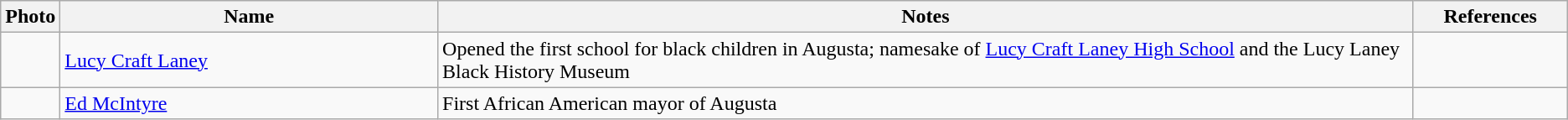<table class="wikitable sortable">
<tr>
<th width="100px" class="unsortable">Photo</th>
<th width="25%">Name</th>
<th width="65%">Notes</th>
<th width="10%" class="unsortable">References</th>
</tr>
<tr>
<td></td>
<td><a href='#'>Lucy Craft Laney</a></td>
<td>Opened the first school for black children in Augusta; namesake of <a href='#'>Lucy Craft Laney High School</a> and the Lucy Laney Black History Museum</td>
<td></td>
</tr>
<tr>
<td></td>
<td><a href='#'>Ed McIntyre</a></td>
<td>First African American mayor of Augusta</td>
<td></td>
</tr>
</table>
